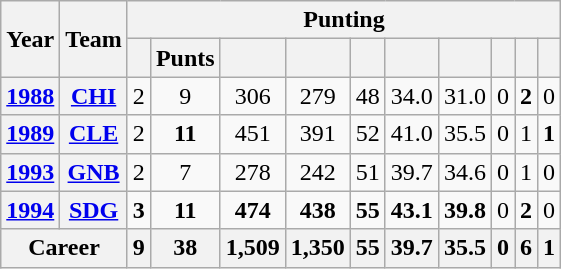<table class=wikitable style="text-align:center;">
<tr>
<th rowspan="2">Year</th>
<th rowspan="2">Team</th>
<th colspan="10">Punting</th>
</tr>
<tr>
<th></th>
<th>Punts</th>
<th></th>
<th></th>
<th></th>
<th></th>
<th></th>
<th></th>
<th></th>
<th></th>
</tr>
<tr>
<th><a href='#'>1988</a></th>
<th><a href='#'>CHI</a></th>
<td>2</td>
<td>9</td>
<td>306</td>
<td>279</td>
<td>48</td>
<td>34.0</td>
<td>31.0</td>
<td>0</td>
<td><strong>2</strong></td>
<td>0</td>
</tr>
<tr>
<th><a href='#'>1989</a></th>
<th><a href='#'>CLE</a></th>
<td>2</td>
<td><strong>11</strong></td>
<td>451</td>
<td>391</td>
<td>52</td>
<td>41.0</td>
<td>35.5</td>
<td>0</td>
<td>1</td>
<td><strong>1</strong></td>
</tr>
<tr>
<th><a href='#'>1993</a></th>
<th><a href='#'>GNB</a></th>
<td>2</td>
<td>7</td>
<td>278</td>
<td>242</td>
<td>51</td>
<td>39.7</td>
<td>34.6</td>
<td>0</td>
<td>1</td>
<td>0</td>
</tr>
<tr>
<th><a href='#'>1994</a></th>
<th><a href='#'>SDG</a></th>
<td><strong>3</strong></td>
<td><strong>11</strong></td>
<td><strong>474</strong></td>
<td><strong>438</strong></td>
<td><strong>55</strong></td>
<td><strong>43.1</strong></td>
<td><strong>39.8</strong></td>
<td>0</td>
<td><strong>2</strong></td>
<td>0</td>
</tr>
<tr>
<th colspan="2">Career</th>
<th>9</th>
<th>38</th>
<th>1,509</th>
<th>1,350</th>
<th>55</th>
<th>39.7</th>
<th>35.5</th>
<th>0</th>
<th>6</th>
<th>1</th>
</tr>
</table>
